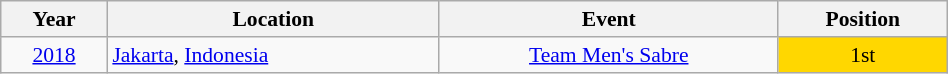<table class="wikitable" width="50%" style="font-size:90%; text-align:center;">
<tr>
<th>Year</th>
<th>Location</th>
<th>Event</th>
<th>Position</th>
</tr>
<tr>
<td><a href='#'>2018</a></td>
<td rowspan="1" align="left"> <a href='#'>Jakarta</a>, <a href='#'>Indonesia</a></td>
<td><a href='#'>Team Men's Sabre</a></td>
<td bgcolor="gold">1st</td>
</tr>
</table>
